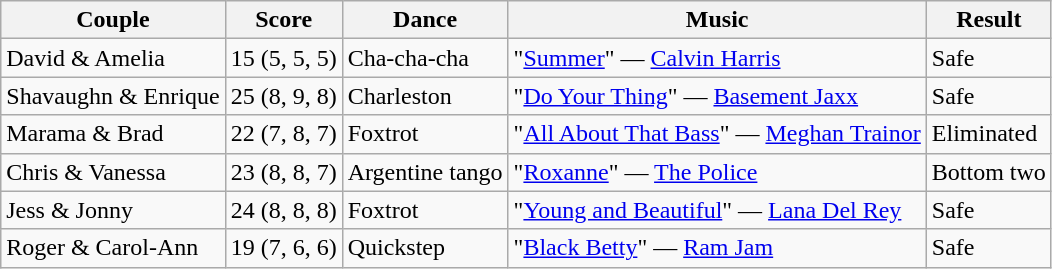<table class="wikitable sortable">
<tr>
<th rowspan="1">Couple</th>
<th colspan="1">Score</th>
<th rowspan="1">Dance</th>
<th rowspan="1">Music</th>
<th rowspan="1">Result</th>
</tr>
<tr>
<td>David & Amelia</td>
<td>15 (5, 5, 5)</td>
<td>Cha-cha-cha</td>
<td>"<a href='#'>Summer</a>" — <a href='#'>Calvin Harris</a></td>
<td>Safe</td>
</tr>
<tr>
<td>Shavaughn & Enrique</td>
<td>25 (8, 9, 8)</td>
<td>Charleston</td>
<td>"<a href='#'>Do Your Thing</a>" — <a href='#'>Basement Jaxx</a></td>
<td>Safe</td>
</tr>
<tr>
<td>Marama & Brad</td>
<td>22 (7, 8, 7)</td>
<td>Foxtrot</td>
<td>"<a href='#'>All About That Bass</a>" — <a href='#'>Meghan Trainor</a></td>
<td>Eliminated</td>
</tr>
<tr>
<td>Chris & Vanessa</td>
<td>23 (8, 8, 7)</td>
<td>Argentine tango</td>
<td>"<a href='#'>Roxanne</a>" — <a href='#'>The Police</a></td>
<td>Bottom two</td>
</tr>
<tr>
<td>Jess & Jonny</td>
<td>24 (8, 8, 8)</td>
<td>Foxtrot</td>
<td>"<a href='#'>Young and Beautiful</a>" — <a href='#'>Lana Del Rey</a></td>
<td>Safe</td>
</tr>
<tr>
<td>Roger & Carol-Ann</td>
<td>19 (7, 6, 6)</td>
<td>Quickstep</td>
<td>"<a href='#'>Black Betty</a>" — <a href='#'>Ram Jam</a></td>
<td>Safe</td>
</tr>
</table>
